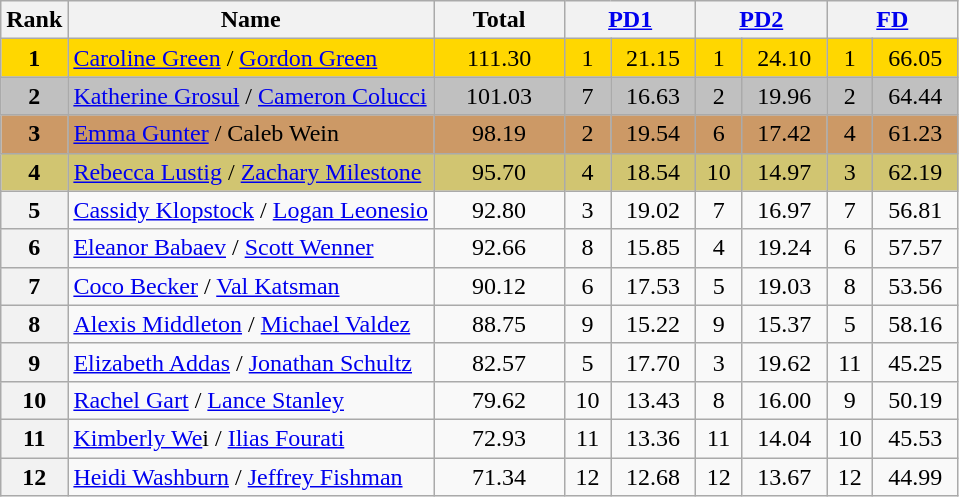<table class="wikitable sortable">
<tr>
<th>Rank</th>
<th>Name</th>
<th width="80px">Total</th>
<th colspan="2" width="80px"><a href='#'>PD1</a></th>
<th colspan="2" width="80px"><a href='#'>PD2</a></th>
<th colspan="2" width="80px"><a href='#'>FD</a></th>
</tr>
<tr bgcolor="gold">
<td align="center"><strong>1</strong></td>
<td><a href='#'>Caroline Green</a> / <a href='#'>Gordon Green</a></td>
<td align="center">111.30</td>
<td align="center">1</td>
<td align="center">21.15</td>
<td align="center">1</td>
<td align="center">24.10</td>
<td align="center">1</td>
<td align="center">66.05</td>
</tr>
<tr bgcolor="silver">
<td align="center"><strong>2</strong></td>
<td><a href='#'>Katherine Grosul</a> / <a href='#'>Cameron Colucci</a></td>
<td align="center">101.03</td>
<td align="center">7</td>
<td align="center">16.63</td>
<td align="center">2</td>
<td align="center">19.96</td>
<td align="center">2</td>
<td align="center">64.44</td>
</tr>
<tr bgcolor="cc9966">
<td align="center"><strong>3</strong></td>
<td><a href='#'>Emma Gunter</a> / Caleb Wein</td>
<td align="center">98.19</td>
<td align="center">2</td>
<td align="center">19.54</td>
<td align="center">6</td>
<td align="center">17.42</td>
<td align="center">4</td>
<td align="center">61.23</td>
</tr>
<tr bgcolor="#d1c571">
<td align="center"><strong>4</strong></td>
<td><a href='#'>Rebecca Lustig</a> / <a href='#'>Zachary Milestone</a></td>
<td align="center">95.70</td>
<td align="center">4</td>
<td align="center">18.54</td>
<td align="center">10</td>
<td align="center">14.97</td>
<td align="center">3</td>
<td align="center">62.19</td>
</tr>
<tr>
<th>5</th>
<td><a href='#'>Cassidy Klopstock</a> / <a href='#'>Logan Leonesio</a></td>
<td align="center">92.80</td>
<td align="center">3</td>
<td align="center">19.02</td>
<td align="center">7</td>
<td align="center">16.97</td>
<td align="center">7</td>
<td align="center">56.81</td>
</tr>
<tr>
<th>6</th>
<td><a href='#'>Eleanor Babaev</a> / <a href='#'>Scott Wenner</a></td>
<td align="center">92.66</td>
<td align="center">8</td>
<td align="center">15.85</td>
<td align="center">4</td>
<td align="center">19.24</td>
<td align="center">6</td>
<td align="center">57.57</td>
</tr>
<tr>
<th>7</th>
<td><a href='#'>Coco Becker</a> / <a href='#'>Val Katsman</a></td>
<td align="center">90.12</td>
<td align="center">6</td>
<td align="center">17.53</td>
<td align="center">5</td>
<td align="center">19.03</td>
<td align="center">8</td>
<td align="center">53.56</td>
</tr>
<tr>
<th>8</th>
<td><a href='#'>Alexis Middleton</a> / <a href='#'>Michael Valdez</a></td>
<td align="center">88.75</td>
<td align="center">9</td>
<td align="center">15.22</td>
<td align="center">9</td>
<td align="center">15.37</td>
<td align="center">5</td>
<td align="center">58.16</td>
</tr>
<tr>
<th>9</th>
<td><a href='#'>Elizabeth Addas</a> / <a href='#'>Jonathan Schultz</a></td>
<td align="center">82.57</td>
<td align="center">5</td>
<td align="center">17.70</td>
<td align="center">3</td>
<td align="center">19.62</td>
<td align="center">11</td>
<td align="center">45.25</td>
</tr>
<tr>
<th>10</th>
<td><a href='#'>Rachel Gart</a> / <a href='#'>Lance Stanley</a></td>
<td align="center">79.62</td>
<td align="center">10</td>
<td align="center">13.43</td>
<td align="center">8</td>
<td align="center">16.00</td>
<td align="center">9</td>
<td align="center">50.19</td>
</tr>
<tr>
<th>11</th>
<td><a href='#'>Kimberly We</a>i / <a href='#'>Ilias Fourati</a></td>
<td align="center">72.93</td>
<td align="center">11</td>
<td align="center">13.36</td>
<td align="center">11</td>
<td align="center">14.04</td>
<td align="center">10</td>
<td align="center">45.53</td>
</tr>
<tr>
<th>12</th>
<td><a href='#'>Heidi Washburn</a> / <a href='#'>Jeffrey Fishman</a></td>
<td align="center">71.34</td>
<td align="center">12</td>
<td align="center">12.68</td>
<td align="center">12</td>
<td align="center">13.67</td>
<td align="center">12</td>
<td align="center">44.99</td>
</tr>
</table>
